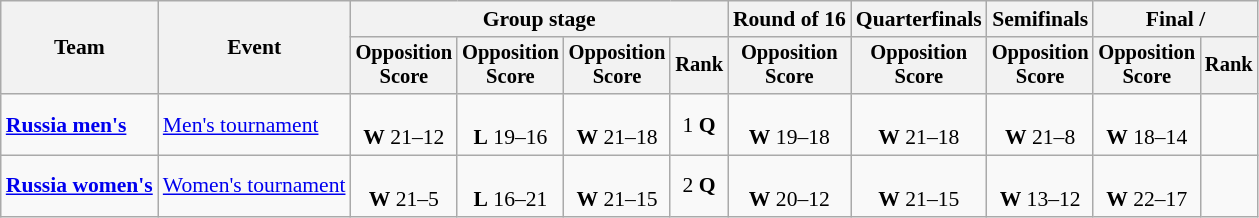<table class="wikitable" style="text-align:center; font-size:90%">
<tr>
<th rowspan=2>Team</th>
<th rowspan=2>Event</th>
<th colspan=4>Group stage</th>
<th>Round of 16</th>
<th>Quarterfinals</th>
<th>Semifinals</th>
<th colspan=2>Final / </th>
</tr>
<tr style="font-size:95%">
<th>Opposition<br>Score</th>
<th>Opposition<br>Score</th>
<th>Opposition<br>Score</th>
<th>Rank</th>
<th>Opposition<br>Score</th>
<th>Opposition<br>Score</th>
<th>Opposition<br>Score</th>
<th>Opposition<br>Score</th>
<th>Rank</th>
</tr>
<tr>
<td align=left><strong><a href='#'>Russia men's</a></strong></td>
<td align=left><a href='#'>Men's tournament</a></td>
<td><br><strong>W</strong> 21–12</td>
<td><br><strong>L</strong> 19–16</td>
<td><br><strong>W</strong> 21–18</td>
<td>1 <strong>Q</strong></td>
<td><br><strong>W</strong> 19–18</td>
<td><br><strong>W</strong> 21–18</td>
<td><br><strong>W</strong> 21–8</td>
<td><br><strong>W</strong> 18–14</td>
<td></td>
</tr>
<tr>
<td align=left><strong><a href='#'>Russia women's</a></strong></td>
<td align=left><a href='#'>Women's tournament</a></td>
<td><br><strong>W</strong> 21–5</td>
<td><br><strong>L</strong> 16–21</td>
<td><br><strong>W</strong> 21–15</td>
<td>2 <strong>Q</strong></td>
<td><br><strong>W</strong> 20–12</td>
<td><br><strong>W</strong> 21–15</td>
<td><br><strong>W</strong> 13–12</td>
<td><br><strong>W</strong> 22–17</td>
<td></td>
</tr>
</table>
